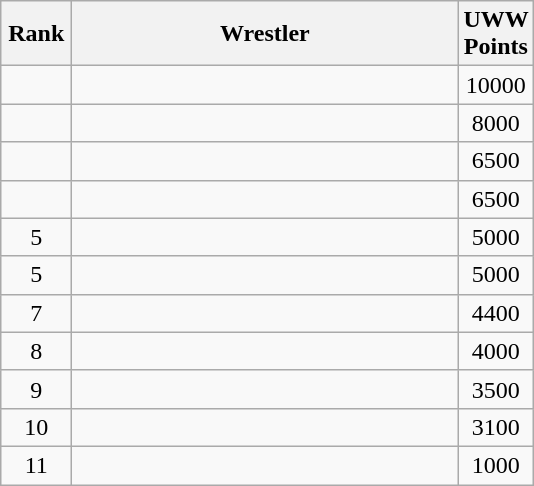<table class="wikitable" style="text-align: center;">
<tr>
<th width=40>Rank</th>
<th width=250>Wrestler</th>
<th width=40>UWW Points</th>
</tr>
<tr>
<td></td>
<td align="left"></td>
<td>10000</td>
</tr>
<tr>
<td></td>
<td align="left"></td>
<td>8000</td>
</tr>
<tr>
<td></td>
<td align="left"></td>
<td>6500</td>
</tr>
<tr>
<td></td>
<td align="left"></td>
<td>6500</td>
</tr>
<tr>
<td>5</td>
<td align="left"></td>
<td>5000</td>
</tr>
<tr>
<td>5</td>
<td align="left"></td>
<td>5000</td>
</tr>
<tr>
<td>7</td>
<td align="left"></td>
<td>4400</td>
</tr>
<tr>
<td>8</td>
<td align="left"></td>
<td>4000</td>
</tr>
<tr>
<td>9</td>
<td align="left"></td>
<td>3500</td>
</tr>
<tr>
<td>10</td>
<td align="left"></td>
<td>3100</td>
</tr>
<tr>
<td>11</td>
<td align="left"></td>
<td>1000</td>
</tr>
</table>
